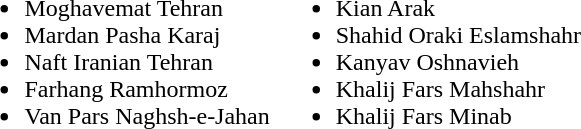<table>
<tr style="vertical-align: top;">
<td><br><ul><li>Moghavemat Tehran</li><li>Mardan Pasha Karaj</li><li>Naft Iranian Tehran</li><li>Farhang Ramhormoz</li><li>Van Pars Naghsh-e-Jahan</li></ul></td>
<td><br><ul><li>Kian Arak</li><li>Shahid Oraki Eslamshahr</li><li>Kanyav Oshnavieh</li><li>Khalij Fars Mahshahr</li><li>Khalij Fars Minab</li></ul></td>
</tr>
</table>
